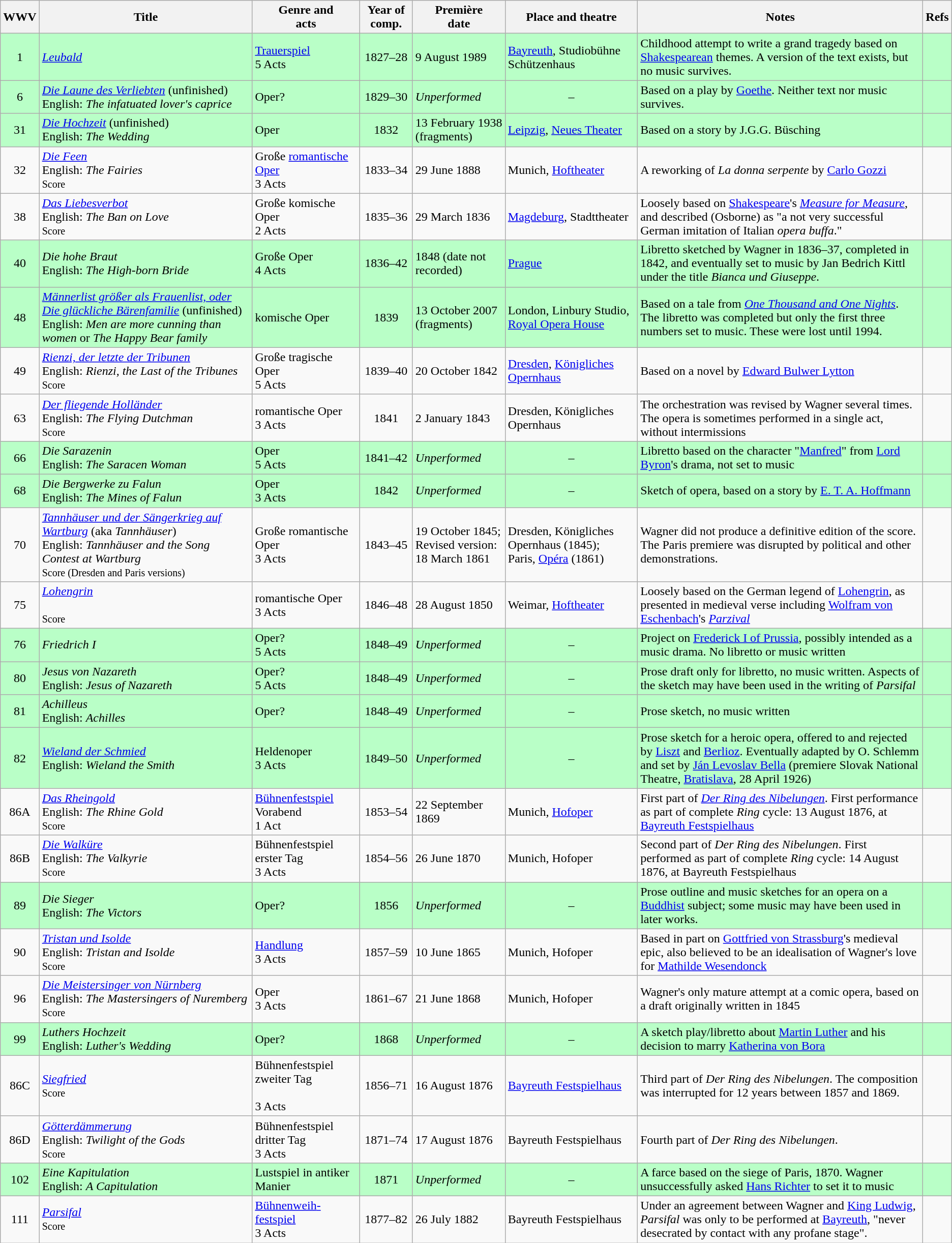<table class = "wikitable sortable">
<tr>
<th>WWV</th>
<th>Title</th>
<th class="unsortable">Genre and<br>acts</th>
<th>Year of comp.</th>
<th>Première<br> date</th>
<th>Place and theatre</th>
<th class="unsortable" width="30%">Notes</th>
<th class="unsortable">Refs</th>
</tr>
<tr style="background: #B9FFC7">
<td align= "center">1</td>
<td><em><a href='#'>Leubald</a></em></td>
<td><a href='#'>Trauerspiel</a><br>5 Acts</td>
<td align="center">1827–28</td>
<td>9 August 1989</td>
<td><a href='#'>Bayreuth</a>, Studiobühne Schützenhaus<br></td>
<td>Childhood attempt to write a grand tragedy based on <a href='#'>Shakespearean</a> themes. A version of the text exists, but no music survives.</td>
<td></td>
</tr>
<tr style="background: #B9FFC7">
<td align= "center">6</td>
<td><em><a href='#'>Die Laune des Verliebten</a></em> (unfinished)<br>English: <em>The infatuated lover's caprice</em></td>
<td>Oper?</td>
<td align="center">1829–30</td>
<td><em>Unperformed</em></td>
<td align= "center">–</td>
<td>Based on a play by <a href='#'>Goethe</a>. Neither text nor music survives.</td>
<td></td>
</tr>
<tr style="background: #B9FFC7">
<td align= "center">31</td>
<td><em><a href='#'>Die Hochzeit</a></em> (unfinished)<br>English: <em>The Wedding</em></td>
<td>Oper</td>
<td align="center">1832</td>
<td>13 February 1938<br>(fragments)</td>
<td><a href='#'>Leipzig</a>, <a href='#'>Neues Theater</a></td>
<td>Based on a story by J.G.G. Büsching</td>
<td><br><br></td>
</tr>
<tr>
<td align= "center">32</td>
<td><em><a href='#'>Die Feen</a></em><br>English: <em>The Fairies</em><br><small>Score</small></td>
<td>Große <a href='#'>romantische Oper</a><br>3 Acts</td>
<td align="center">1833–34</td>
<td>29 June 1888</td>
<td>Munich, <a href='#'>Hoftheater</a></td>
<td>A reworking of <em>La donna serpente</em> by <a href='#'>Carlo Gozzi</a></td>
<td></td>
</tr>
<tr>
<td align= "center">38</td>
<td><em><a href='#'>Das Liebesverbot</a></em><br>English: <em>The Ban on Love</em><br><small>Score</small></td>
<td>Große komische Oper<br>2 Acts</td>
<td align="center">1835–36</td>
<td>29 March 1836</td>
<td><a href='#'>Magdeburg</a>, Stadttheater</td>
<td>Loosely based on <a href='#'>Shakespeare</a>'s <em><a href='#'>Measure for Measure</a></em>, and described (Osborne) as "a not very successful German imitation of Italian <em>opera buffa</em>."</td>
<td></td>
</tr>
<tr style="background: #B9FFC7">
<td align= "center">40</td>
<td><em>Die hohe Braut</em><br>English: <em>The High-born Bride</em></td>
<td>Große Oper<br>4 Acts</td>
<td align="center">1836–42</td>
<td>1848 (date not recorded)</td>
<td><a href='#'>Prague</a></td>
<td>Libretto sketched by Wagner in 1836–37, completed in 1842, and eventually set to music by Jan Bedrich Kittl under the title <em>Bianca und Giuseppe</em>.</td>
<td><br></td>
</tr>
<tr style="background: #B9FFC7">
<td align= "center">48</td>
<td><em><a href='#'>Männerlist größer als Frauenlist, oder Die glückliche Bärenfamilie</a></em> (unfinished)<br>English: <em>Men are more cunning than women</em> or <em>The Happy Bear family</em></td>
<td>komische Oper</td>
<td align="center">1839</td>
<td>13 October 2007<br>(fragments)</td>
<td>London, Linbury Studio, <a href='#'>Royal Opera House</a></td>
<td>Based on a tale from <em><a href='#'>One Thousand and One Nights</a></em>. The libretto was completed but only the first three numbers set to music. These were lost until 1994.</td>
<td><br></td>
</tr>
<tr>
<td align= "center">49</td>
<td><em><a href='#'>Rienzi, der letzte der Tribunen</a></em><br>English: <em>Rienzi, the Last of the Tribunes</em><br><small>Score</small></td>
<td>Große tragische Oper<br>5 Acts</td>
<td align="center">1839–40</td>
<td>20 October 1842</td>
<td><a href='#'>Dresden</a>, <a href='#'>Königliches Opernhaus</a></td>
<td>Based on a novel by <a href='#'>Edward Bulwer Lytton</a></td>
<td></td>
</tr>
<tr>
<td align= "center">63</td>
<td><em><a href='#'>Der fliegende Holländer</a></em><br>English: <em>The Flying Dutchman</em><br><small>Score</small></td>
<td>romantische Oper<br>3 Acts</td>
<td align="center">1841</td>
<td>2 January 1843</td>
<td>Dresden, Königliches Opernhaus</td>
<td>The orchestration was revised by Wagner several times. The opera is sometimes performed in a single act, without intermissions</td>
<td></td>
</tr>
<tr style="background: #B9FFC7">
<td align= "center">66</td>
<td><em>Die Sarazenin</em><br>English: <em>The Saracen Woman</em></td>
<td>Oper<br>5 Acts</td>
<td align="center">1841–42</td>
<td><em>Unperformed</em></td>
<td align= "center">–</td>
<td>Libretto based on the character "<a href='#'>Manfred</a>" from <a href='#'>Lord Byron</a>'s drama, not set to music</td>
<td></td>
</tr>
<tr style="background: #B9FFC7">
<td align= "center">68</td>
<td><em>Die Bergwerke zu Falun</em><br>English: <em>The Mines of Falun</em></td>
<td>Oper<br>3 Acts</td>
<td align="center">1842</td>
<td><em>Unperformed</em></td>
<td align= "center">–</td>
<td>Sketch of opera, based on a story by <a href='#'>E. T. A. Hoffmann</a></td>
<td><br></td>
</tr>
<tr>
<td align= "center">70</td>
<td><em><a href='#'>Tannhäuser und der Sängerkrieg auf Wartburg</a></em> (aka <em>Tannhäuser</em>)<br>English: <em>Tannhäuser and the Song Contest at Wartburg</em><br><small>Score (Dresden and Paris versions)</small></td>
<td>Große romantische Oper<br>3 Acts</td>
<td align="center">1843–45</td>
<td>19 October 1845;<br>Revised version:<br>18 March 1861</td>
<td>Dresden, Königliches Opernhaus (1845);<br>Paris, <a href='#'>Opéra</a> (1861)</td>
<td>Wagner did not produce a definitive edition of the score. The Paris premiere was disrupted by political and other demonstrations.</td>
<td></td>
</tr>
<tr>
<td align= "center">75</td>
<td><em><a href='#'>Lohengrin</a></em><br><br><small>Score</small></td>
<td>romantische Oper<br>3 Acts</td>
<td align="center">1846–48</td>
<td>28 August 1850</td>
<td>Weimar, <a href='#'>Hoftheater</a></td>
<td>Loosely based on the German legend of <a href='#'>Lohengrin</a>, as presented in medieval verse including <a href='#'>Wolfram von Eschenbach</a>'s <em><a href='#'>Parzival</a></em></td>
<td></td>
</tr>
<tr style="background: #B9FFC7">
<td align= "center">76</td>
<td><em>Friedrich I</em></td>
<td>Oper?<br>5 Acts</td>
<td align="center">1848–49</td>
<td><em>Unperformed</em></td>
<td align= "center">–</td>
<td>Project on <a href='#'>Frederick I of Prussia</a>, possibly intended as a music drama. No libretto or music written</td>
<td></td>
</tr>
<tr style="background: #B9FFC7">
<td align= "center">80</td>
<td><em>Jesus von Nazareth</em><br>English: <em>Jesus of Nazareth</em></td>
<td>Oper?<br>5 Acts</td>
<td align="center">1848–49</td>
<td><em>Unperformed</em></td>
<td align= "center">–</td>
<td>Prose draft only for libretto, no music written. Aspects of the sketch may have been used in the writing of <em>Parsifal</em></td>
<td><br></td>
</tr>
<tr style="background: #B9FFC7">
<td align= "center">81</td>
<td><em>Achilleus</em><br>English: <em>Achilles</em></td>
<td>Oper?</td>
<td align="center">1848–49</td>
<td><em>Unperformed</em></td>
<td align= "center">–</td>
<td>Prose sketch, no music written</td>
<td></td>
</tr>
<tr style="background: #B9FFC7">
<td align= "center">82</td>
<td><em><a href='#'>Wieland der Schmied</a></em><br>English: <em>Wieland the Smith</em></td>
<td>Heldenoper<br>3 Acts</td>
<td align="center">1849–50</td>
<td><em>Unperformed</em></td>
<td align= "center">–</td>
<td>Prose sketch for a heroic opera, offered to and rejected by <a href='#'>Liszt</a> and <a href='#'>Berlioz</a>. Eventually adapted by O. Schlemm and set by <a href='#'>Ján Levoslav Bella</a> (premiere Slovak National Theatre, <a href='#'>Bratislava</a>, 28 April 1926)</td>
<td></td>
</tr>
<tr>
<td align= "center">86A</td>
<td><em><a href='#'>Das Rheingold</a></em><br>English: <em>The Rhine Gold</em><br><small>Score</small></td>
<td><a href='#'>Bühnenfestspiel</a> Vorabend<br>1 Act</td>
<td align="center">1853–54</td>
<td>22 September 1869</td>
<td>Munich, <a href='#'>Hofoper</a></td>
<td>First part of <em><a href='#'>Der Ring des Nibelungen</a></em>. First performance as part of complete <em>Ring</em> cycle: 13 August 1876, at <a href='#'>Bayreuth Festspielhaus</a></td>
<td></td>
</tr>
<tr>
<td align= "center">86B</td>
<td><em><a href='#'>Die Walküre</a></em><br>English: <em>The Valkyrie</em><br><small>Score</small></td>
<td>Bühnenfestspiel erster Tag<br>3 Acts</td>
<td align="center">1854–56</td>
<td>26 June 1870</td>
<td>Munich, Hofoper</td>
<td>Second part of <em>Der Ring des Nibelungen</em>. First performed as part of complete <em>Ring</em> cycle: 14 August 1876, at Bayreuth Festspielhaus</td>
<td></td>
</tr>
<tr style="background: #B9FFC7">
<td align= "center">89</td>
<td><em>Die Sieger</em><br>English: <em>The Victors</em></td>
<td>Oper?</td>
<td align="center">1856</td>
<td><em>Unperformed</em></td>
<td align= "center">–</td>
<td>Prose outline and music sketches for an opera on a <a href='#'>Buddhist</a> subject; some music may have been used in later works.</td>
<td><br></td>
</tr>
<tr>
<td align= "center">90</td>
<td><em><a href='#'>Tristan und Isolde</a></em><br>English: <em>Tristan and Isolde</em><br><small>Score</small></td>
<td><a href='#'>Handlung</a><br>3 Acts</td>
<td align="center">1857–59</td>
<td>10 June 1865</td>
<td>Munich, Hofoper</td>
<td>Based in part on <a href='#'>Gottfried von Strassburg</a>'s medieval epic, also believed to be an idealisation of Wagner's love for <a href='#'>Mathilde Wesendonck</a></td>
<td><br></td>
</tr>
<tr>
<td align= "center">96</td>
<td><em><a href='#'>Die Meistersinger von Nürnberg</a></em><br>English: <em>The Mastersingers of Nuremberg</em><br><small>Score</small></td>
<td>Oper<br>3 Acts</td>
<td align="center">1861–67</td>
<td>21 June 1868</td>
<td>Munich, Hofoper</td>
<td>Wagner's only mature attempt at a comic opera, based on a draft originally written in 1845</td>
<td></td>
</tr>
<tr style="background: #B9FFC7">
<td align= "center">99</td>
<td><em>Luthers Hochzeit</em><br>English: <em>Luther's Wedding</em></td>
<td>Oper?</td>
<td align="center">1868</td>
<td><em>Unperformed</em></td>
<td align= "center">–</td>
<td>A sketch play/libretto about <a href='#'>Martin Luther</a> and his decision to marry <a href='#'>Katherina von Bora</a></td>
<td></td>
</tr>
<tr>
<td align= "center">86C</td>
<td><em><a href='#'>Siegfried</a></em><br><small>Score</small></td>
<td>Bühnenfestspiel zweiter Tag<br><br>3 Acts</td>
<td align="center">1856–71</td>
<td>16 August 1876</td>
<td><a href='#'>Bayreuth Festspielhaus</a></td>
<td>Third part of <em>Der Ring des Nibelungen</em>. The composition was interrupted for 12 years between 1857 and 1869.</td>
<td></td>
</tr>
<tr>
<td align= "center">86D</td>
<td><em><a href='#'>Götterdämmerung</a></em><br>English: <em>Twilight of the Gods</em><br><small>Score</small></td>
<td>Bühnenfestspiel dritter Tag<br>3 Acts</td>
<td align="center">1871–74</td>
<td>17 August 1876</td>
<td>Bayreuth Festspielhaus</td>
<td>Fourth part of <em>Der Ring des Nibelungen</em>.</td>
<td></td>
</tr>
<tr style="background: #B9FFC7">
<td align= "center">102</td>
<td><em>Eine Kapitulation</em><br>English: <em>A Capitulation</em></td>
<td>Lustspiel in antiker Manier</td>
<td align="center">1871</td>
<td><em>Unperformed</em></td>
<td align= "center">–</td>
<td>A farce based on the siege of Paris, 1870. Wagner unsuccessfully asked <a href='#'>Hans Richter</a> to set it to music</td>
<td></td>
</tr>
<tr>
<td align= "center">111</td>
<td><em><a href='#'>Parsifal</a></em><br><small>Score</small></td>
<td><a href='#'>Bühnenweih­festspiel</a><br>3 Acts</td>
<td align="center">1877–82</td>
<td>26 July 1882</td>
<td>Bayreuth Festspielhaus</td>
<td>Under an agreement between Wagner and <a href='#'>King Ludwig</a>, <em>Parsifal</em> was only to be performed at <a href='#'>Bayreuth</a>, "never desecrated by contact with any profane stage".</td>
<td></td>
</tr>
</table>
